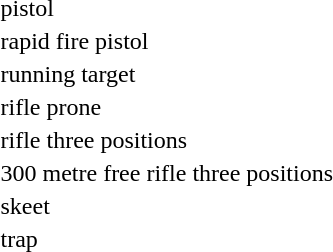<table>
<tr>
<td>pistol <br></td>
<td></td>
<td></td>
<td></td>
</tr>
<tr>
<td>rapid fire pistol <br></td>
<td></td>
<td></td>
<td></td>
</tr>
<tr>
<td>running target <br></td>
<td></td>
<td></td>
<td></td>
</tr>
<tr>
<td>rifle prone <br></td>
<td></td>
<td></td>
<td></td>
</tr>
<tr>
<td>rifle three positions <br></td>
<td></td>
<td></td>
<td></td>
</tr>
<tr>
<td>300 metre free rifle three positions <br></td>
<td></td>
<td></td>
<td></td>
</tr>
<tr>
<td>skeet <br></td>
<td></td>
<td></td>
<td></td>
</tr>
<tr>
<td>trap <br></td>
<td></td>
<td></td>
<td></td>
</tr>
<tr>
</tr>
</table>
